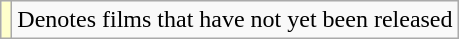<table class="wikitable">
<tr>
<td style="background:#FFFFCC;"></td>
<td>Denotes films that have not yet been released</td>
</tr>
</table>
